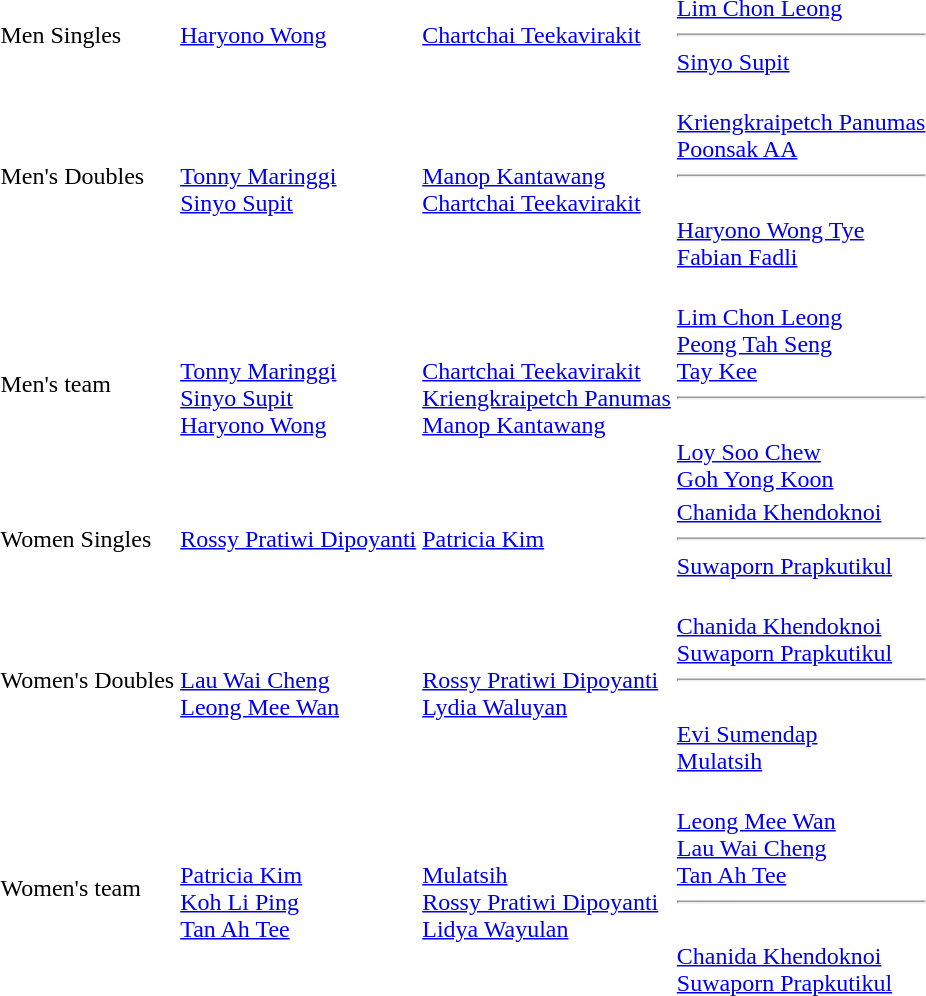<table>
<tr>
<td>Men Singles</td>
<td> <a href='#'>Haryono Wong</a></td>
<td> <a href='#'>Chartchai Teekavirakit</a></td>
<td> <a href='#'>Lim Chon Leong</a><br><hr>  <a href='#'>Sinyo Supit</a></td>
</tr>
<tr>
<td>Men's Doubles</td>
<td><br><a href='#'>Tonny Maringgi</a><br><a href='#'>Sinyo Supit</a></td>
<td><br><a href='#'>Manop Kantawang</a><br><a href='#'>Chartchai Teekavirakit</a></td>
<td><br><a href='#'>Kriengkraipetch Panumas</a><br><a href='#'>Poonsak AA</a><br><hr> <br><a href='#'>Haryono Wong Tye</a><br><a href='#'>Fabian Fadli</a></td>
</tr>
<tr>
<td>Men's team</td>
<td><br><a href='#'>Tonny Maringgi</a><br><a href='#'>Sinyo Supit</a><br><a href='#'>Haryono Wong</a></td>
<td><br><a href='#'>Chartchai Teekavirakit</a><br><a href='#'>Kriengkraipetch Panumas</a><br><a href='#'>Manop Kantawang</a></td>
<td><br><a href='#'>Lim Chon Leong</a><br><a href='#'>Peong Tah Seng</a><br><a href='#'>Tay Kee</a><br><hr> <br><a href='#'>Loy Soo Chew</a><br><a href='#'>Goh Yong Koon</a></td>
</tr>
<tr>
<td>Women Singles</td>
<td> <a href='#'>Rossy Pratiwi Dipoyanti</a></td>
<td> <a href='#'>Patricia Kim</a></td>
<td> <a href='#'>Chanida Khendoknoi</a><br><hr>  <a href='#'>Suwaporn Prapkutikul</a></td>
</tr>
<tr>
<td>Women's Doubles</td>
<td><br><a href='#'>Lau Wai Cheng</a><br><a href='#'>Leong Mee Wan</a></td>
<td><br><a href='#'>Rossy Pratiwi Dipoyanti</a><br><a href='#'>Lydia Waluyan</a></td>
<td><br><a href='#'>Chanida Khendoknoi</a><br><a href='#'>Suwaporn Prapkutikul</a><br><hr> <br><a href='#'>Evi Sumendap</a><br><a href='#'>Mulatsih</a></td>
</tr>
<tr>
<td>Women's team</td>
<td><br><a href='#'>Patricia Kim</a><br><a href='#'>Koh Li Ping</a><br><a href='#'>Tan Ah Tee</a></td>
<td><br><a href='#'>Mulatsih</a><br><a href='#'>Rossy Pratiwi Dipoyanti</a><br><a href='#'>Lidya Wayulan</a></td>
<td><br><a href='#'>Leong Mee Wan</a><br><a href='#'>Lau Wai Cheng</a><br><a href='#'>Tan Ah Tee</a><br><hr> <br><a href='#'>Chanida Khendoknoi</a><br><a href='#'>Suwaporn Prapkutikul</a></td>
</tr>
</table>
